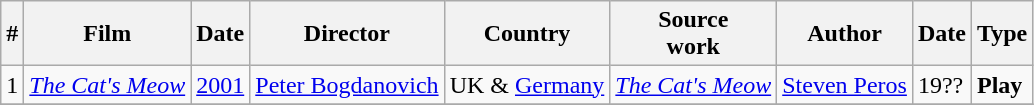<table class="wikitable">
<tr>
<th>#</th>
<th>Film</th>
<th>Date</th>
<th>Director</th>
<th>Country</th>
<th>Source<br>work</th>
<th>Author</th>
<th>Date</th>
<th>Type</th>
</tr>
<tr>
<td>1</td>
<td><em><a href='#'>The Cat's Meow</a></em></td>
<td><a href='#'>2001</a></td>
<td><a href='#'>Peter Bogdanovich</a></td>
<td>UK & <a href='#'>Germany</a></td>
<td><em><a href='#'>The Cat's Meow</a></em></td>
<td><a href='#'>Steven Peros</a></td>
<td>19??</td>
<td><strong>Play</strong></td>
</tr>
<tr>
</tr>
</table>
